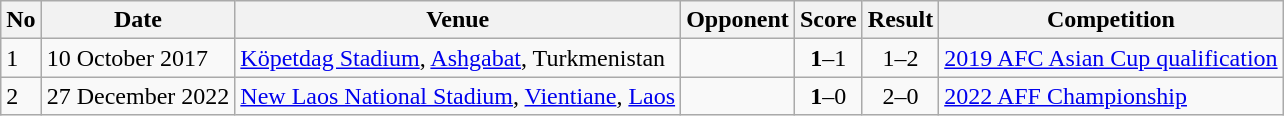<table class="wikitable" style="font-size:100%;">
<tr>
<th>No</th>
<th>Date</th>
<th>Venue</th>
<th>Opponent</th>
<th>Score</th>
<th>Result</th>
<th>Competition</th>
</tr>
<tr>
<td>1</td>
<td>10 October 2017</td>
<td><a href='#'>Köpetdag Stadium</a>, <a href='#'>Ashgabat</a>, Turkmenistan</td>
<td></td>
<td align=center><strong>1</strong>–1</td>
<td align=center>1–2</td>
<td><a href='#'>2019 AFC Asian Cup qualification</a></td>
</tr>
<tr>
<td>2</td>
<td>27 December 2022</td>
<td><a href='#'>New Laos National Stadium</a>, <a href='#'>Vientiane</a>, <a href='#'>Laos</a></td>
<td></td>
<td align=center><strong>1</strong>–0</td>
<td align=center>2–0</td>
<td><a href='#'>2022 AFF Championship</a></td>
</tr>
</table>
